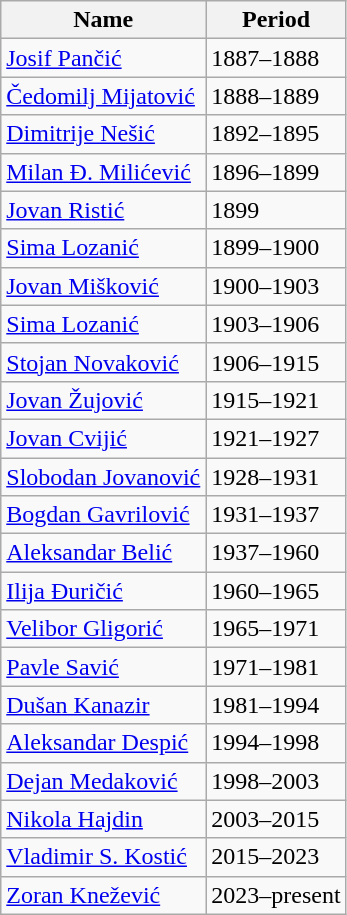<table class="wikitable">
<tr>
<th>Name</th>
<th>Period</th>
</tr>
<tr>
<td><a href='#'>Josif Pančić</a></td>
<td>1887–1888</td>
</tr>
<tr>
<td><a href='#'>Čedomilj Mijatović</a></td>
<td>1888–1889</td>
</tr>
<tr>
<td><a href='#'>Dimitrije Nešić</a></td>
<td>1892–1895</td>
</tr>
<tr>
<td><a href='#'>Milan Đ. Milićević</a></td>
<td>1896–1899</td>
</tr>
<tr>
<td><a href='#'>Jovan Ristić</a></td>
<td>1899</td>
</tr>
<tr>
<td><a href='#'>Sima Lozanić</a></td>
<td>1899–1900</td>
</tr>
<tr>
<td><a href='#'>Jovan Mišković</a></td>
<td>1900–1903</td>
</tr>
<tr>
<td><a href='#'>Sima Lozanić</a></td>
<td>1903–1906</td>
</tr>
<tr>
<td><a href='#'>Stojan Novaković</a></td>
<td>1906–1915</td>
</tr>
<tr>
<td><a href='#'>Jovan Žujović</a></td>
<td>1915–1921</td>
</tr>
<tr>
<td><a href='#'>Jovan Cvijić</a></td>
<td>1921–1927</td>
</tr>
<tr>
<td><a href='#'>Slobodan Jovanović</a></td>
<td>1928–1931</td>
</tr>
<tr>
<td><a href='#'>Bogdan Gavrilović</a></td>
<td>1931–1937</td>
</tr>
<tr>
<td><a href='#'>Aleksandar Belić</a></td>
<td>1937–1960</td>
</tr>
<tr>
<td><a href='#'>Ilija Đuričić</a></td>
<td>1960–1965</td>
</tr>
<tr>
<td><a href='#'>Velibor Gligorić</a></td>
<td>1965–1971</td>
</tr>
<tr>
<td><a href='#'>Pavle Savić</a></td>
<td>1971–1981</td>
</tr>
<tr>
<td><a href='#'>Dušan Kanazir</a></td>
<td>1981–1994</td>
</tr>
<tr>
<td><a href='#'>Aleksandar Despić</a></td>
<td>1994–1998</td>
</tr>
<tr>
<td><a href='#'>Dejan Medaković</a></td>
<td>1998–2003</td>
</tr>
<tr>
<td><a href='#'>Nikola Hajdin</a></td>
<td>2003–2015</td>
</tr>
<tr>
<td><a href='#'>Vladimir S. Kostić</a></td>
<td>2015–2023</td>
</tr>
<tr>
<td><a href='#'>Zoran Knežević</a></td>
<td>2023–present</td>
</tr>
</table>
